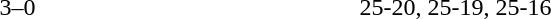<table>
<tr>
<th width=190></th>
<th width=60></th>
<th width=190></th>
<th width=200></th>
</tr>
<tr>
<td align=right><strong></strong></td>
<td align=center>3–0</td>
<td></td>
<td>25-20, 25-19, 25-16</td>
</tr>
</table>
